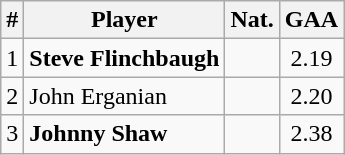<table class="wikitable sortable" style="text-align: center;">
<tr>
<th>#</th>
<th>Player</th>
<th class="unsortable">Nat.</th>
<th>GAA</th>
</tr>
<tr>
<td>1</td>
<td align="left"><strong>Steve Flinchbaugh</strong></td>
<td></td>
<td>2.19</td>
</tr>
<tr>
<td>2</td>
<td align="left">John Erganian</td>
<td></td>
<td>2.20</td>
</tr>
<tr>
<td>3</td>
<td align="left"><strong>Johnny Shaw</strong></td>
<td></td>
<td>2.38</td>
</tr>
</table>
